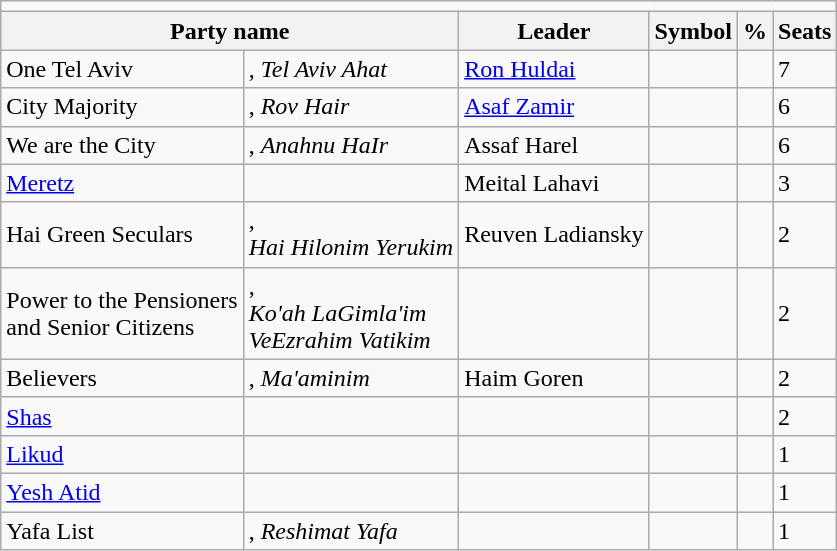<table class="wikitable sortable">
<tr>
<td colspan=6></td>
</tr>
<tr>
<th colspan="2">Party name</th>
<th>Leader</th>
<th>Symbol</th>
<th>%</th>
<th>Seats</th>
</tr>
<tr>
<td>One Tel Aviv</td>
<td>, <em>Tel Aviv Ahat</em></td>
<td><a href='#'>Ron Huldai</a></td>
<td></td>
<td></td>
<td>7</td>
</tr>
<tr>
<td>City Majority</td>
<td>, <em>Rov Hair</em></td>
<td><a href='#'>Asaf Zamir</a></td>
<td></td>
<td></td>
<td>6</td>
</tr>
<tr>
<td>We are the City</td>
<td>, <em>Anahnu HaIr</em></td>
<td>Assaf Harel</td>
<td></td>
<td></td>
<td>6</td>
</tr>
<tr>
<td><a href='#'>Meretz</a></td>
<td></td>
<td>Meital Lahavi</td>
<td></td>
<td></td>
<td>3</td>
</tr>
<tr>
<td>Hai Green Seculars</td>
<td>, <br><em>Hai Hilonim Yerukim</em></td>
<td>Reuven Ladiansky</td>
<td></td>
<td></td>
<td>2</td>
</tr>
<tr>
<td>Power to the Pensioners <br> and Senior Citizens</td>
<td>, <br><em>Ko'ah LaGimla'im <br> VeEzrahim Vatikim</em></td>
<td></td>
<td></td>
<td></td>
<td>2</td>
</tr>
<tr>
<td>Believers</td>
<td>, <em>Ma'aminim</em></td>
<td>Haim Goren</td>
<td></td>
<td></td>
<td>2</td>
</tr>
<tr>
<td><a href='#'>Shas</a></td>
<td></td>
<td></td>
<td></td>
<td></td>
<td>2</td>
</tr>
<tr>
<td><a href='#'>Likud</a></td>
<td></td>
<td></td>
<td></td>
<td></td>
<td>1</td>
</tr>
<tr>
<td><a href='#'>Yesh Atid</a></td>
<td></td>
<td></td>
<td></td>
<td></td>
<td>1</td>
</tr>
<tr>
<td>Yafa List</td>
<td>, <em>Reshimat Yafa</em></td>
<td></td>
<td></td>
<td></td>
<td>1</td>
</tr>
</table>
